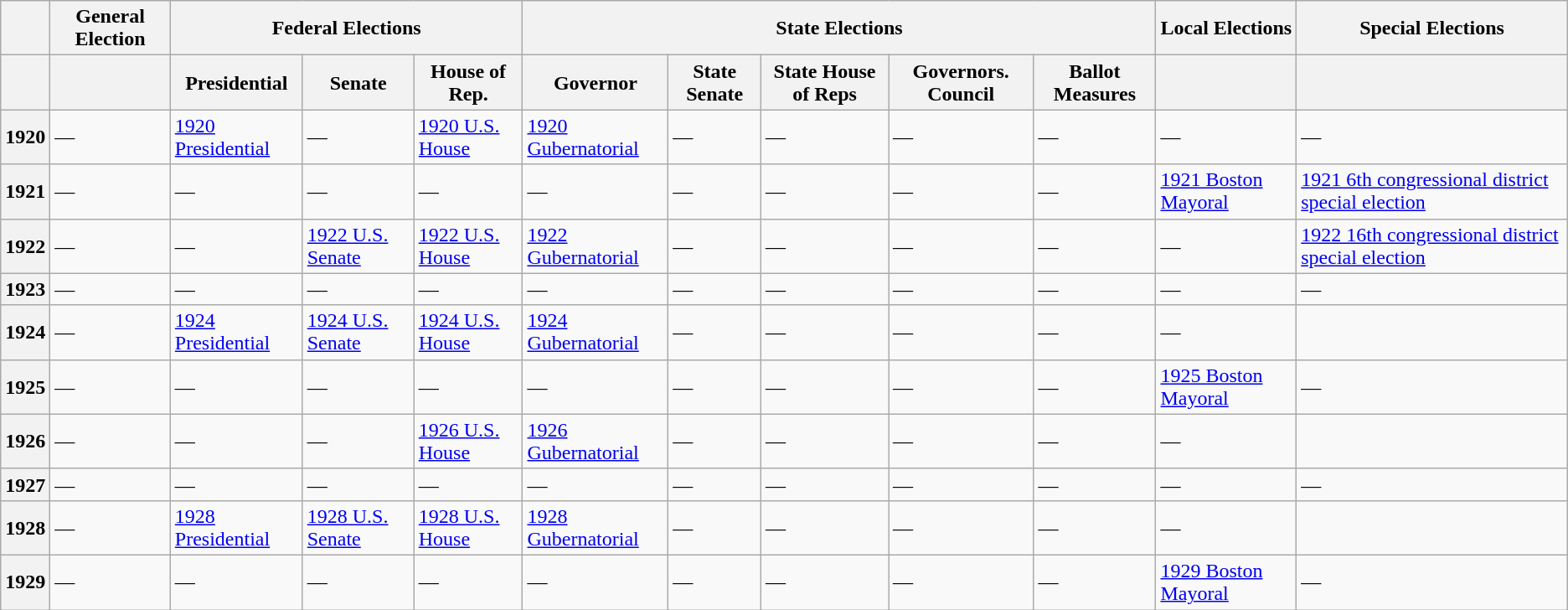<table class="wikitable">
<tr>
<th></th>
<th>General Election</th>
<th colspan=3>Federal Elections</th>
<th colspan=5>State Elections</th>
<th>Local Elections</th>
<th>Special Elections</th>
</tr>
<tr>
<th></th>
<th></th>
<th>Presidential</th>
<th>Senate</th>
<th>House of Rep.</th>
<th>Governor</th>
<th>State Senate</th>
<th>State House of Reps</th>
<th>Governors. Council</th>
<th>Ballot Measures</th>
<th></th>
<th></th>
</tr>
<tr>
<th>1920</th>
<td>—</td>
<td><a href='#'>1920 Presidential</a></td>
<td>—</td>
<td><a href='#'>1920 U.S. House</a></td>
<td><a href='#'>1920 Gubernatorial</a></td>
<td>—</td>
<td>—</td>
<td>—</td>
<td>—</td>
<td>—</td>
<td>—</td>
</tr>
<tr>
<th>1921</th>
<td>—</td>
<td>—</td>
<td>—</td>
<td>—</td>
<td>—</td>
<td>—</td>
<td>—</td>
<td>—</td>
<td>—</td>
<td><a href='#'>1921 Boston Mayoral</a></td>
<td><a href='#'>1921 6th congressional district special election</a></td>
</tr>
<tr>
<th>1922</th>
<td>—</td>
<td>—</td>
<td><a href='#'>1922 U.S. Senate</a></td>
<td><a href='#'>1922 U.S. House</a></td>
<td><a href='#'>1922 Gubernatorial</a></td>
<td>—</td>
<td>—</td>
<td>—</td>
<td>—</td>
<td>—</td>
<td><a href='#'>1922 16th congressional district special election</a></td>
</tr>
<tr>
<th>1923</th>
<td>—</td>
<td>—</td>
<td>—</td>
<td>—</td>
<td>—</td>
<td>—</td>
<td>—</td>
<td>—</td>
<td>—</td>
<td>—</td>
<td>—</td>
</tr>
<tr>
<th>1924</th>
<td>—</td>
<td><a href='#'>1924 Presidential</a></td>
<td><a href='#'>1924 U.S. Senate</a></td>
<td><a href='#'>1924 U.S. House</a></td>
<td><a href='#'>1924 Gubernatorial</a></td>
<td>—</td>
<td>—</td>
<td>—</td>
<td>—</td>
<td>—</td>
<td></td>
</tr>
<tr>
<th>1925</th>
<td>—</td>
<td>—</td>
<td>—</td>
<td>—</td>
<td>—</td>
<td>—</td>
<td>—</td>
<td>—</td>
<td>—</td>
<td><a href='#'>1925 Boston Mayoral</a></td>
<td>—</td>
</tr>
<tr>
<th>1926</th>
<td>—</td>
<td>—</td>
<td>—</td>
<td><a href='#'>1926 U.S. House</a></td>
<td><a href='#'>1926 Gubernatorial</a></td>
<td>—</td>
<td>—</td>
<td>—</td>
<td>—</td>
<td>—</td>
<td></td>
</tr>
<tr>
<th>1927</th>
<td>—</td>
<td>—</td>
<td>—</td>
<td>—</td>
<td>—</td>
<td>—</td>
<td>—</td>
<td>—</td>
<td>—</td>
<td>—</td>
<td>—</td>
</tr>
<tr>
<th>1928</th>
<td>—</td>
<td><a href='#'>1928 Presidential</a></td>
<td><a href='#'>1928 U.S. Senate</a></td>
<td><a href='#'>1928 U.S. House</a></td>
<td><a href='#'>1928 Gubernatorial</a></td>
<td>—</td>
<td>—</td>
<td>—</td>
<td>—</td>
<td>—</td>
<td></td>
</tr>
<tr>
<th>1929</th>
<td>—</td>
<td>—</td>
<td>—</td>
<td>—</td>
<td>—</td>
<td>—</td>
<td>—</td>
<td>—</td>
<td>—</td>
<td><a href='#'>1929 Boston Mayoral</a></td>
<td>—</td>
</tr>
</table>
